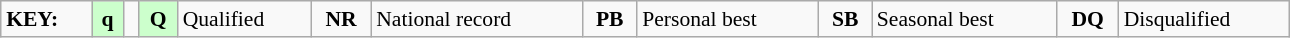<table class="wikitable" style="margin:0.5em auto; font-size:90%;position:relative;" width=68%>
<tr>
<td><strong>KEY:</strong></td>
<td bgcolor=ccffcc align=center><strong>q</strong></td>
<td></td>
<td bgcolor=ccffcc align=center><strong>Q</strong></td>
<td>Qualified</td>
<td align=center><strong>NR</strong></td>
<td>National record</td>
<td align=center><strong>PB</strong></td>
<td>Personal best</td>
<td align=center><strong>SB</strong></td>
<td>Seasonal best</td>
<td align=center><strong>DQ</strong></td>
<td>Disqualified</td>
</tr>
</table>
